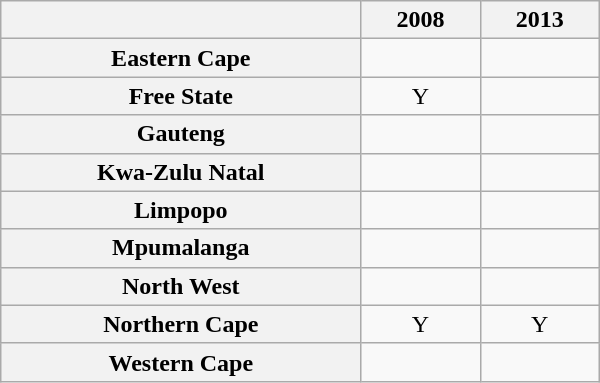<table class="wikitable sortable" style="text-align:center; width:400px; height:150px;">
<tr>
<th></th>
<th>2008</th>
<th>2013</th>
</tr>
<tr>
<th scope="row">Eastern Cape</th>
<td></td>
<td></td>
</tr>
<tr>
<th scope="row">Free State</th>
<td>Y</td>
<td></td>
</tr>
<tr>
<th scope="row">Gauteng</th>
<td></td>
<td></td>
</tr>
<tr>
<th scope="row">Kwa-Zulu Natal</th>
<td></td>
<td></td>
</tr>
<tr>
<th scope="row">Limpopo</th>
<td></td>
<td></td>
</tr>
<tr>
<th scope="row">Mpumalanga</th>
<td></td>
<td></td>
</tr>
<tr>
<th scope="row">North West</th>
<td></td>
<td></td>
</tr>
<tr>
<th scope="row">Northern Cape</th>
<td>Y</td>
<td>Y</td>
</tr>
<tr>
<th scope="row">Western Cape</th>
<td></td>
<td></td>
</tr>
</table>
